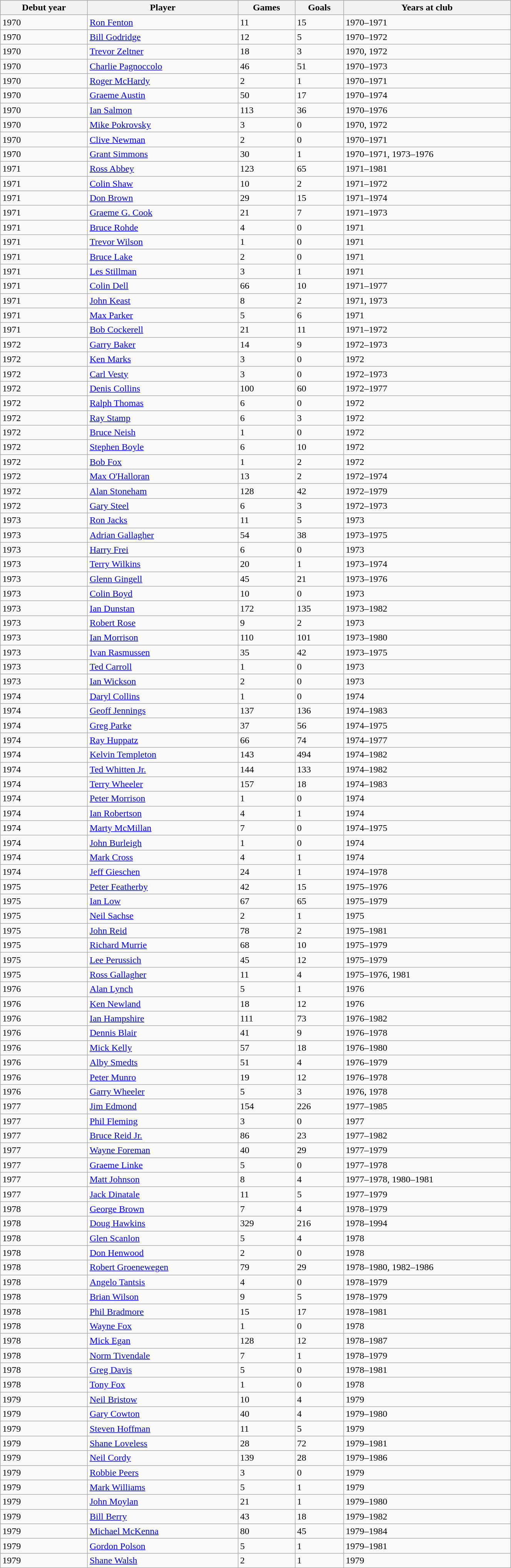<table class="wikitable" style="width:70%;">
<tr style="background:#87cefa;">
<th>Debut year</th>
<th>Player</th>
<th>Games</th>
<th>Goals</th>
<th>Years at club</th>
</tr>
<tr>
<td>1970</td>
<td><a href='#'>Ron Fenton</a></td>
<td>11</td>
<td>15</td>
<td>1970–1971</td>
</tr>
<tr>
<td>1970</td>
<td><a href='#'>Bill Godridge</a></td>
<td>12</td>
<td>5</td>
<td>1970–1972</td>
</tr>
<tr>
<td>1970</td>
<td><a href='#'>Trevor Zeltner</a></td>
<td>18</td>
<td>3</td>
<td>1970, 1972</td>
</tr>
<tr>
<td>1970</td>
<td><a href='#'>Charlie Pagnoccolo</a></td>
<td>46</td>
<td>51</td>
<td>1970–1973</td>
</tr>
<tr>
<td>1970</td>
<td><a href='#'>Roger McHardy</a></td>
<td>2</td>
<td>1</td>
<td>1970–1971</td>
</tr>
<tr>
<td>1970</td>
<td><a href='#'>Graeme Austin</a></td>
<td>50</td>
<td>17</td>
<td>1970–1974</td>
</tr>
<tr>
<td>1970</td>
<td><a href='#'>Ian Salmon</a></td>
<td>113</td>
<td>36</td>
<td>1970–1976</td>
</tr>
<tr>
<td>1970</td>
<td><a href='#'>Mike Pokrovsky</a></td>
<td>3</td>
<td>0</td>
<td>1970, 1972</td>
</tr>
<tr>
<td>1970</td>
<td><a href='#'>Clive Newman</a></td>
<td>2</td>
<td>0</td>
<td>1970–1971</td>
</tr>
<tr>
<td>1970</td>
<td><a href='#'>Grant Simmons</a></td>
<td>30</td>
<td>1</td>
<td>1970–1971, 1973–1976</td>
</tr>
<tr>
<td>1971</td>
<td><a href='#'>Ross Abbey</a></td>
<td>123</td>
<td>65</td>
<td>1971–1981</td>
</tr>
<tr>
<td>1971</td>
<td><a href='#'>Colin Shaw</a></td>
<td>10</td>
<td>2</td>
<td>1971–1972</td>
</tr>
<tr>
<td>1971</td>
<td><a href='#'>Don Brown</a></td>
<td>29</td>
<td>15</td>
<td>1971–1974</td>
</tr>
<tr>
<td>1971</td>
<td><a href='#'>Graeme G. Cook</a></td>
<td>21</td>
<td>7</td>
<td>1971–1973</td>
</tr>
<tr>
<td>1971</td>
<td><a href='#'>Bruce Rohde</a></td>
<td>4</td>
<td>0</td>
<td>1971</td>
</tr>
<tr>
<td>1971</td>
<td><a href='#'>Trevor Wilson</a></td>
<td>1</td>
<td>0</td>
<td>1971</td>
</tr>
<tr>
<td>1971</td>
<td><a href='#'>Bruce Lake</a></td>
<td>2</td>
<td>0</td>
<td>1971</td>
</tr>
<tr>
<td>1971</td>
<td><a href='#'>Les Stillman</a></td>
<td>3</td>
<td>1</td>
<td>1971</td>
</tr>
<tr>
<td>1971</td>
<td><a href='#'>Colin Dell</a></td>
<td>66</td>
<td>10</td>
<td>1971–1977</td>
</tr>
<tr>
<td>1971</td>
<td><a href='#'>John Keast</a></td>
<td>8</td>
<td>2</td>
<td>1971, 1973</td>
</tr>
<tr>
<td>1971</td>
<td><a href='#'>Max Parker</a></td>
<td>5</td>
<td>6</td>
<td>1971</td>
</tr>
<tr>
<td>1971</td>
<td><a href='#'>Bob Cockerell</a></td>
<td>21</td>
<td>11</td>
<td>1971–1972</td>
</tr>
<tr>
<td>1972</td>
<td><a href='#'>Garry Baker</a></td>
<td>14</td>
<td>9</td>
<td>1972–1973</td>
</tr>
<tr>
<td>1972</td>
<td><a href='#'>Ken Marks</a></td>
<td>3</td>
<td>0</td>
<td>1972</td>
</tr>
<tr>
<td>1972</td>
<td><a href='#'>Carl Vesty</a></td>
<td>3</td>
<td>0</td>
<td>1972–1973</td>
</tr>
<tr>
<td>1972</td>
<td><a href='#'>Denis Collins</a></td>
<td>100</td>
<td>60</td>
<td>1972–1977</td>
</tr>
<tr>
<td>1972</td>
<td><a href='#'>Ralph Thomas</a></td>
<td>6</td>
<td>0</td>
<td>1972</td>
</tr>
<tr>
<td>1972</td>
<td><a href='#'>Ray Stamp</a></td>
<td>6</td>
<td>3</td>
<td>1972</td>
</tr>
<tr>
<td>1972</td>
<td><a href='#'>Bruce Neish</a></td>
<td>1</td>
<td>0</td>
<td>1972</td>
</tr>
<tr>
<td>1972</td>
<td><a href='#'>Stephen Boyle</a></td>
<td>6</td>
<td>10</td>
<td>1972</td>
</tr>
<tr>
<td>1972</td>
<td><a href='#'>Bob Fox</a></td>
<td>1</td>
<td>2</td>
<td>1972</td>
</tr>
<tr>
<td>1972</td>
<td><a href='#'>Max O'Halloran</a></td>
<td>13</td>
<td>2</td>
<td>1972–1974</td>
</tr>
<tr>
<td>1972</td>
<td><a href='#'>Alan Stoneham</a></td>
<td>128</td>
<td>42</td>
<td>1972–1979</td>
</tr>
<tr>
<td>1972</td>
<td><a href='#'>Gary Steel</a></td>
<td>6</td>
<td>3</td>
<td>1972–1973</td>
</tr>
<tr>
<td>1973</td>
<td><a href='#'>Ron Jacks</a></td>
<td>11</td>
<td>5</td>
<td>1973</td>
</tr>
<tr>
<td>1973</td>
<td><a href='#'>Adrian Gallagher</a></td>
<td>54</td>
<td>38</td>
<td>1973–1975</td>
</tr>
<tr>
<td>1973</td>
<td><a href='#'>Harry Frei</a></td>
<td>6</td>
<td>0</td>
<td>1973</td>
</tr>
<tr>
<td>1973</td>
<td><a href='#'>Terry Wilkins</a></td>
<td>20</td>
<td>1</td>
<td>1973–1974</td>
</tr>
<tr>
<td>1973</td>
<td><a href='#'>Glenn Gingell</a></td>
<td>45</td>
<td>21</td>
<td>1973–1976</td>
</tr>
<tr>
<td>1973</td>
<td><a href='#'>Colin Boyd</a></td>
<td>10</td>
<td>0</td>
<td>1973</td>
</tr>
<tr>
<td>1973</td>
<td><a href='#'>Ian Dunstan</a></td>
<td>172</td>
<td>135</td>
<td>1973–1982</td>
</tr>
<tr>
<td>1973</td>
<td><a href='#'>Robert Rose</a></td>
<td>9</td>
<td>2</td>
<td>1973</td>
</tr>
<tr>
<td>1973</td>
<td><a href='#'>Ian Morrison</a></td>
<td>110</td>
<td>101</td>
<td>1973–1980</td>
</tr>
<tr>
<td>1973</td>
<td><a href='#'>Ivan Rasmussen</a></td>
<td>35</td>
<td>42</td>
<td>1973–1975</td>
</tr>
<tr>
<td>1973</td>
<td><a href='#'>Ted Carroll</a></td>
<td>1</td>
<td>0</td>
<td>1973</td>
</tr>
<tr>
<td>1973</td>
<td><a href='#'>Ian Wickson</a></td>
<td>2</td>
<td>0</td>
<td>1973</td>
</tr>
<tr>
<td>1974</td>
<td><a href='#'>Daryl Collins</a></td>
<td>1</td>
<td>0</td>
<td>1974</td>
</tr>
<tr>
<td>1974</td>
<td><a href='#'>Geoff Jennings</a></td>
<td>137</td>
<td>136</td>
<td>1974–1983</td>
</tr>
<tr>
<td>1974</td>
<td><a href='#'>Greg Parke</a></td>
<td>37</td>
<td>56</td>
<td>1974–1975</td>
</tr>
<tr>
<td>1974</td>
<td><a href='#'>Ray Huppatz</a></td>
<td>66</td>
<td>74</td>
<td>1974–1977</td>
</tr>
<tr>
<td>1974</td>
<td><a href='#'>Kelvin Templeton</a></td>
<td>143</td>
<td>494</td>
<td>1974–1982</td>
</tr>
<tr>
<td>1974</td>
<td><a href='#'>Ted Whitten Jr.</a></td>
<td>144</td>
<td>133</td>
<td>1974–1982</td>
</tr>
<tr>
<td>1974</td>
<td><a href='#'>Terry Wheeler</a></td>
<td>157</td>
<td>18</td>
<td>1974–1983</td>
</tr>
<tr>
<td>1974</td>
<td><a href='#'>Peter Morrison</a></td>
<td>1</td>
<td>0</td>
<td>1974</td>
</tr>
<tr>
<td>1974</td>
<td><a href='#'>Ian Robertson</a></td>
<td>4</td>
<td>1</td>
<td>1974</td>
</tr>
<tr>
<td>1974</td>
<td><a href='#'>Marty McMillan</a></td>
<td>7</td>
<td>0</td>
<td>1974–1975</td>
</tr>
<tr>
<td>1974</td>
<td><a href='#'>John Burleigh</a></td>
<td>1</td>
<td>0</td>
<td>1974</td>
</tr>
<tr>
<td>1974</td>
<td><a href='#'>Mark Cross</a></td>
<td>4</td>
<td>1</td>
<td>1974</td>
</tr>
<tr>
<td>1974</td>
<td><a href='#'>Jeff Gieschen</a></td>
<td>24</td>
<td>1</td>
<td>1974–1978</td>
</tr>
<tr>
<td>1975</td>
<td><a href='#'>Peter Featherby</a></td>
<td>42</td>
<td>15</td>
<td>1975–1976</td>
</tr>
<tr>
<td>1975</td>
<td><a href='#'>Ian Low</a></td>
<td>67</td>
<td>65</td>
<td>1975–1979</td>
</tr>
<tr>
<td>1975</td>
<td><a href='#'>Neil Sachse</a></td>
<td>2</td>
<td>1</td>
<td>1975</td>
</tr>
<tr>
<td>1975</td>
<td><a href='#'>John Reid</a></td>
<td>78</td>
<td>2</td>
<td>1975–1981</td>
</tr>
<tr>
<td>1975</td>
<td><a href='#'>Richard Murrie</a></td>
<td>68</td>
<td>10</td>
<td>1975–1979</td>
</tr>
<tr>
<td>1975</td>
<td><a href='#'>Lee Perussich</a></td>
<td>45</td>
<td>12</td>
<td>1975–1979</td>
</tr>
<tr>
<td>1975</td>
<td><a href='#'>Ross Gallagher</a></td>
<td>11</td>
<td>4</td>
<td>1975–1976, 1981</td>
</tr>
<tr>
<td>1976</td>
<td><a href='#'>Alan Lynch</a></td>
<td>5</td>
<td>1</td>
<td>1976</td>
</tr>
<tr>
<td>1976</td>
<td><a href='#'>Ken Newland</a></td>
<td>18</td>
<td>12</td>
<td>1976</td>
</tr>
<tr>
<td>1976</td>
<td><a href='#'>Ian Hampshire</a></td>
<td>111</td>
<td>73</td>
<td>1976–1982</td>
</tr>
<tr>
<td>1976</td>
<td><a href='#'>Dennis Blair</a></td>
<td>41</td>
<td>9</td>
<td>1976–1978</td>
</tr>
<tr>
<td>1976</td>
<td><a href='#'>Mick Kelly</a></td>
<td>57</td>
<td>18</td>
<td>1976–1980</td>
</tr>
<tr>
<td>1976</td>
<td><a href='#'>Alby Smedts</a></td>
<td>51</td>
<td>4</td>
<td>1976–1979</td>
</tr>
<tr>
<td>1976</td>
<td><a href='#'>Peter Munro</a></td>
<td>19</td>
<td>12</td>
<td>1976–1978</td>
</tr>
<tr>
<td>1976</td>
<td><a href='#'>Garry Wheeler</a></td>
<td>5</td>
<td>3</td>
<td>1976, 1978</td>
</tr>
<tr>
<td>1977</td>
<td><a href='#'>Jim Edmond</a></td>
<td>154</td>
<td>226</td>
<td>1977–1985</td>
</tr>
<tr>
<td>1977</td>
<td><a href='#'>Phil Fleming</a></td>
<td>3</td>
<td>0</td>
<td>1977</td>
</tr>
<tr>
<td>1977</td>
<td><a href='#'>Bruce Reid Jr.</a></td>
<td>86</td>
<td>23</td>
<td>1977–1982</td>
</tr>
<tr>
<td>1977</td>
<td><a href='#'>Wayne Foreman</a></td>
<td>40</td>
<td>29</td>
<td>1977–1979</td>
</tr>
<tr>
<td>1977</td>
<td><a href='#'>Graeme Linke</a></td>
<td>5</td>
<td>0</td>
<td>1977–1978</td>
</tr>
<tr>
<td>1977</td>
<td><a href='#'>Matt Johnson</a></td>
<td>8</td>
<td>4</td>
<td>1977–1978, 1980–1981</td>
</tr>
<tr>
<td>1977</td>
<td><a href='#'>Jack Dinatale</a></td>
<td>11</td>
<td>5</td>
<td>1977–1979</td>
</tr>
<tr>
<td>1978</td>
<td><a href='#'>George Brown</a></td>
<td>7</td>
<td>4</td>
<td>1978–1979</td>
</tr>
<tr>
<td>1978</td>
<td><a href='#'>Doug Hawkins</a></td>
<td>329</td>
<td>216</td>
<td>1978–1994</td>
</tr>
<tr>
<td>1978</td>
<td><a href='#'>Glen Scanlon</a></td>
<td>5</td>
<td>4</td>
<td>1978</td>
</tr>
<tr>
<td>1978</td>
<td><a href='#'>Don Henwood</a></td>
<td>2</td>
<td>0</td>
<td>1978</td>
</tr>
<tr>
<td>1978</td>
<td><a href='#'>Robert Groenewegen</a></td>
<td>79</td>
<td>29</td>
<td>1978–1980, 1982–1986</td>
</tr>
<tr>
<td>1978</td>
<td><a href='#'>Angelo Tantsis</a></td>
<td>4</td>
<td>0</td>
<td>1978–1979</td>
</tr>
<tr>
<td>1978</td>
<td><a href='#'>Brian Wilson</a></td>
<td>9</td>
<td>5</td>
<td>1978–1979</td>
</tr>
<tr>
<td>1978</td>
<td><a href='#'>Phil Bradmore</a></td>
<td>15</td>
<td>17</td>
<td>1978–1981</td>
</tr>
<tr>
<td>1978</td>
<td><a href='#'>Wayne Fox</a></td>
<td>1</td>
<td>0</td>
<td>1978</td>
</tr>
<tr>
<td>1978</td>
<td><a href='#'>Mick Egan</a></td>
<td>128</td>
<td>12</td>
<td>1978–1987</td>
</tr>
<tr>
<td>1978</td>
<td><a href='#'>Norm Tivendale</a></td>
<td>7</td>
<td>1</td>
<td>1978–1979</td>
</tr>
<tr>
<td>1978</td>
<td><a href='#'>Greg Davis</a></td>
<td>5</td>
<td>0</td>
<td>1978–1981</td>
</tr>
<tr>
<td>1978</td>
<td><a href='#'>Tony Fox</a></td>
<td>1</td>
<td>0</td>
<td>1978</td>
</tr>
<tr>
<td>1979</td>
<td><a href='#'>Neil Bristow</a></td>
<td>10</td>
<td>4</td>
<td>1979</td>
</tr>
<tr>
<td>1979</td>
<td><a href='#'>Gary Cowton</a></td>
<td>40</td>
<td>4</td>
<td>1979–1980</td>
</tr>
<tr>
<td>1979</td>
<td><a href='#'>Steven Hoffman</a></td>
<td>11</td>
<td>5</td>
<td>1979</td>
</tr>
<tr>
<td>1979</td>
<td><a href='#'>Shane Loveless</a></td>
<td>28</td>
<td>72</td>
<td>1979–1981</td>
</tr>
<tr>
<td>1979</td>
<td><a href='#'>Neil Cordy</a></td>
<td>139</td>
<td>28</td>
<td>1979–1986</td>
</tr>
<tr>
<td>1979</td>
<td><a href='#'>Robbie Peers</a></td>
<td>3</td>
<td>0</td>
<td>1979</td>
</tr>
<tr>
<td>1979</td>
<td><a href='#'>Mark Williams</a></td>
<td>5</td>
<td>1</td>
<td>1979</td>
</tr>
<tr>
<td>1979</td>
<td><a href='#'>John Moylan</a></td>
<td>21</td>
<td>1</td>
<td>1979–1980</td>
</tr>
<tr>
<td>1979</td>
<td><a href='#'>Bill Berry</a></td>
<td>43</td>
<td>18</td>
<td>1979–1982</td>
</tr>
<tr>
<td>1979</td>
<td><a href='#'>Michael McKenna</a></td>
<td>80</td>
<td>45</td>
<td>1979–1984</td>
</tr>
<tr>
<td>1979</td>
<td><a href='#'>Gordon Polson</a></td>
<td>5</td>
<td>1</td>
<td>1979–1981</td>
</tr>
<tr>
<td>1979</td>
<td><a href='#'>Shane Walsh</a></td>
<td>2</td>
<td>1</td>
<td>1979</td>
</tr>
</table>
